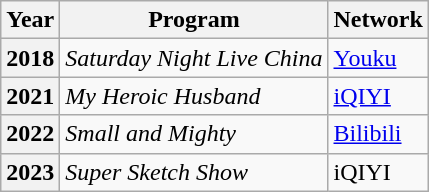<table class="wikitable plainrowheaders">
<tr>
<th>Year</th>
<th>Program</th>
<th>Network</th>
</tr>
<tr>
<th scope="row">2018</th>
<td><em>Saturday Night Live China</em></td>
<td><a href='#'>Youku</a></td>
</tr>
<tr>
<th scope="row">2021</th>
<td><em>My Heroic Husband</em></td>
<td><a href='#'>iQIYI</a></td>
</tr>
<tr>
<th scope="row">2022</th>
<td><em>Small and Mighty</em></td>
<td><a href='#'>Bilibili</a></td>
</tr>
<tr>
<th scope="row">2023</th>
<td><em>Super Sketch Show</em></td>
<td>iQIYI</td>
</tr>
</table>
